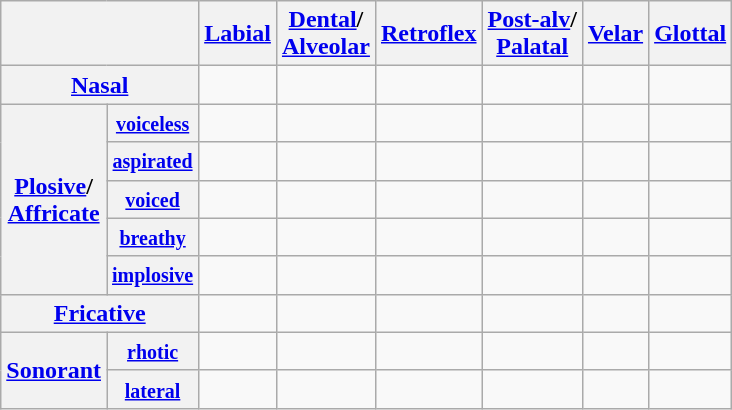<table class="wikitable" style=text-align:center>
<tr>
<th colspan=2></th>
<th><a href='#'>Labial</a></th>
<th><a href='#'>Dental</a>/<br><a href='#'>Alveolar</a></th>
<th><a href='#'>Retroflex</a></th>
<th><a href='#'>Post-alv</a>/<br><a href='#'>Palatal</a></th>
<th><a href='#'>Velar</a></th>
<th><a href='#'>Glottal</a></th>
</tr>
<tr>
<th colspan="2"><a href='#'>Nasal</a></th>
<td></td>
<td></td>
<td></td>
<td></td>
<td></td>
<td></td>
</tr>
<tr>
<th rowspan="5"><a href='#'>Plosive</a>/<br><a href='#'>Affricate</a></th>
<th><small><a href='#'>voiceless</a></small></th>
<td></td>
<td></td>
<td></td>
<td></td>
<td></td>
<td></td>
</tr>
<tr>
<th><a href='#'><small>aspirated</small></a></th>
<td></td>
<td></td>
<td></td>
<td></td>
<td></td>
<td></td>
</tr>
<tr>
<th><a href='#'><small>voiced</small></a></th>
<td></td>
<td></td>
<td></td>
<td></td>
<td></td>
<td></td>
</tr>
<tr>
<th><a href='#'><small>breathy</small></a></th>
<td></td>
<td></td>
<td></td>
<td></td>
<td></td>
<td></td>
</tr>
<tr>
<th><a href='#'><small>implosive</small></a></th>
<td></td>
<td></td>
<td></td>
<td></td>
<td></td>
<td></td>
</tr>
<tr>
<th colspan="2"><a href='#'>Fricative</a></th>
<td></td>
<td></td>
<td></td>
<td></td>
<td></td>
<td></td>
</tr>
<tr>
<th rowspan="2"><a href='#'>Sonorant</a></th>
<th><small><a href='#'>rhotic</a></small></th>
<td></td>
<td></td>
<td></td>
<td></td>
<td></td>
<td></td>
</tr>
<tr>
<th><small><a href='#'>lateral</a></small></th>
<td></td>
<td></td>
<td></td>
<td></td>
<td></td>
<td></td>
</tr>
</table>
